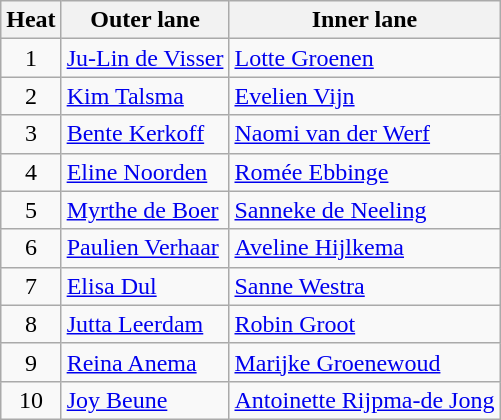<table class="wikitable">
<tr>
<th>Heat</th>
<th>Outer lane</th>
<th>Inner lane</th>
</tr>
<tr>
<td align="center">1</td>
<td><a href='#'>Ju-Lin de Visser</a></td>
<td><a href='#'>Lotte Groenen</a></td>
</tr>
<tr>
<td align="center">2</td>
<td><a href='#'>Kim Talsma</a></td>
<td><a href='#'>Evelien Vijn</a></td>
</tr>
<tr>
<td align="center">3</td>
<td><a href='#'>Bente Kerkoff</a></td>
<td><a href='#'>Naomi van der Werf</a></td>
</tr>
<tr>
<td align="center">4</td>
<td><a href='#'>Eline Noorden</a></td>
<td><a href='#'>Romée Ebbinge</a></td>
</tr>
<tr>
<td align="center">5</td>
<td><a href='#'>Myrthe de Boer</a></td>
<td><a href='#'>Sanneke de Neeling</a></td>
</tr>
<tr>
<td align="center">6</td>
<td><a href='#'>Paulien Verhaar</a></td>
<td><a href='#'>Aveline Hijlkema</a></td>
</tr>
<tr>
<td align="center">7</td>
<td><a href='#'>Elisa Dul</a></td>
<td><a href='#'>Sanne Westra</a></td>
</tr>
<tr>
<td align="center">8</td>
<td><a href='#'>Jutta Leerdam</a></td>
<td><a href='#'>Robin Groot</a></td>
</tr>
<tr>
<td align="center">9</td>
<td><a href='#'>Reina Anema</a></td>
<td><a href='#'>Marijke Groenewoud</a></td>
</tr>
<tr>
<td align="center">10</td>
<td><a href='#'>Joy Beune</a></td>
<td><a href='#'>Antoinette Rijpma-de Jong</a></td>
</tr>
</table>
